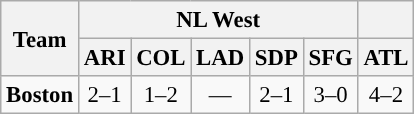<table class="wikitable" style="text-align:center; font-size: 95%;">
<tr>
<th rowspan=2>Team</th>
<th colspan=5>NL West</th>
<th> </th>
</tr>
<tr>
<th><strong>ARI</strong></th>
<th><strong>COL</strong></th>
<th><strong>LAD</strong></th>
<th><strong>SDP</strong></th>
<th><strong>SFG</strong></th>
<th><strong>ATL</strong></th>
</tr>
<tr>
<td><strong>Boston</strong></td>
<td>2–1</td>
<td>1–2</td>
<td>—</td>
<td>2–1</td>
<td>3–0</td>
<td>4–2</td>
</tr>
</table>
